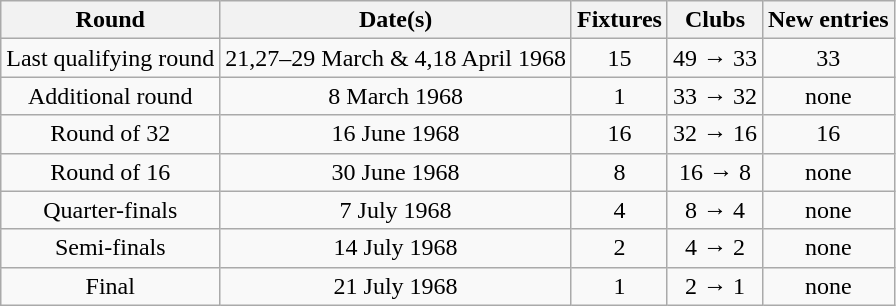<table class="wikitable" style="text-align:center">
<tr>
<th>Round</th>
<th>Date(s)</th>
<th>Fixtures</th>
<th>Clubs</th>
<th>New entries</th>
</tr>
<tr>
<td>Last qualifying round</td>
<td>21,27–29 March & 4,18 April 1968</td>
<td>15</td>
<td>49 → 33</td>
<td>33</td>
</tr>
<tr>
<td>Additional round</td>
<td>8 March 1968</td>
<td>1</td>
<td>33 → 32</td>
<td>none</td>
</tr>
<tr>
<td>Round of 32</td>
<td>16 June 1968</td>
<td>16</td>
<td>32 → 16</td>
<td>16</td>
</tr>
<tr>
<td>Round of 16</td>
<td>30 June 1968</td>
<td>8</td>
<td>16 → 8</td>
<td>none</td>
</tr>
<tr>
<td>Quarter-finals</td>
<td>7 July 1968</td>
<td>4</td>
<td>8 → 4</td>
<td>none</td>
</tr>
<tr>
<td>Semi-finals</td>
<td>14 July 1968</td>
<td>2</td>
<td>4 → 2</td>
<td>none</td>
</tr>
<tr>
<td>Final</td>
<td>21 July 1968</td>
<td>1</td>
<td>2 → 1</td>
<td>none</td>
</tr>
</table>
